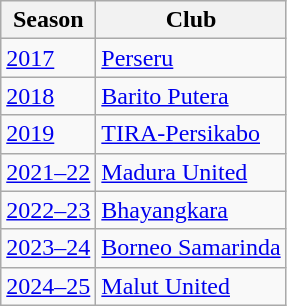<table class="wikitable sortable">
<tr>
<th scope="col">Season</th>
<th scope="col">Club</th>
</tr>
<tr>
<td><a href='#'>2017</a></td>
<td><a href='#'>Perseru</a></td>
</tr>
<tr>
<td><a href='#'>2018</a></td>
<td><a href='#'>Barito Putera</a></td>
</tr>
<tr>
<td><a href='#'>2019</a></td>
<td><a href='#'>TIRA-Persikabo</a></td>
</tr>
<tr>
<td><a href='#'>2021–22</a></td>
<td><a href='#'>Madura United</a></td>
</tr>
<tr>
<td><a href='#'>2022–23</a></td>
<td><a href='#'>Bhayangkara</a></td>
</tr>
<tr>
<td><a href='#'>2023–24</a></td>
<td><a href='#'>Borneo Samarinda</a></td>
</tr>
<tr>
<td><a href='#'>2024–25</a></td>
<td><a href='#'>Malut United</a></td>
</tr>
</table>
